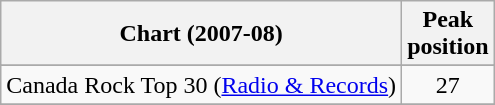<table class="wikitable sortable">
<tr>
<th align="left">Chart (2007-08)</th>
<th align="left">Peak<br>position</th>
</tr>
<tr>
</tr>
<tr>
<td>Canada Rock Top 30 (<a href='#'>Radio & Records</a>)</td>
<td align="center">27</td>
</tr>
<tr>
</tr>
</table>
